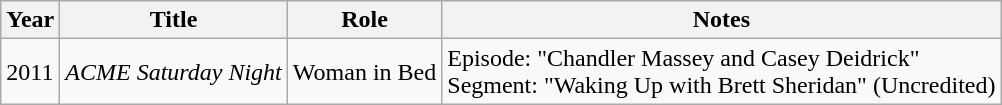<table class="wikitable">
<tr>
<th>Year</th>
<th>Title</th>
<th>Role</th>
<th>Notes</th>
</tr>
<tr>
<td>2011</td>
<td><em>ACME Saturday Night</em></td>
<td>Woman in Bed</td>
<td>Episode: "Chandler Massey and Casey Deidrick"<br>Segment: "Waking Up with Brett Sheridan" (Uncredited)</td>
</tr>
</table>
